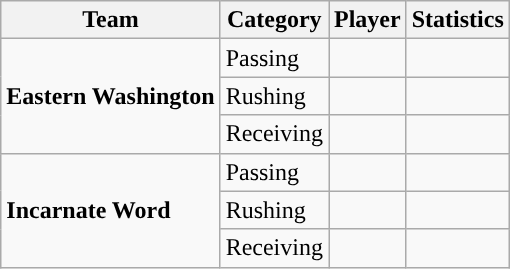<table class="wikitable" style="float: right;">
<tr>
<th>Team</th>
<th>Category</th>
<th>Player</th>
<th>Statistics</th>
</tr>
<tr>
<td rowspan=3><strong>Eastern Washington</strong></td>
<td>Passing</td>
<td></td>
<td></td>
</tr>
<tr>
<td>Rushing</td>
<td></td>
<td></td>
</tr>
<tr>
<td>Receiving</td>
<td></td>
<td></td>
</tr>
<tr>
<td rowspan=3><strong>Incarnate Word</strong></td>
<td>Passing</td>
<td></td>
<td></td>
</tr>
<tr>
<td>Rushing</td>
<td></td>
<td></td>
</tr>
<tr>
<td>Receiving</td>
<td></td>
<td></td>
</tr>
</table>
